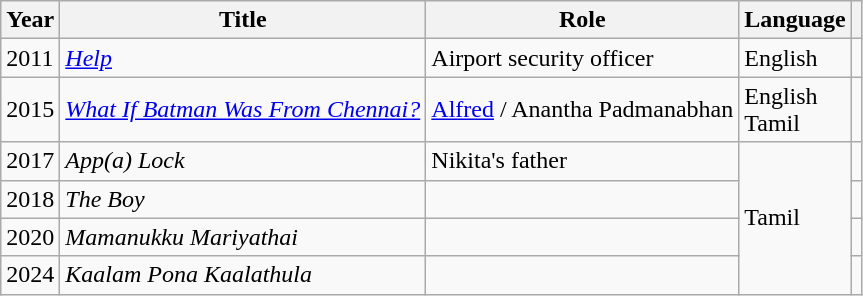<table class="wikitable sortable">
<tr>
<th scope="col">Year</th>
<th scope="col">Title</th>
<th scope="col">Role</th>
<th scope="col">Language</th>
<th scope="col" class="unsortable"></th>
</tr>
<tr>
<td>2011</td>
<td><em><a href='#'>Help</a></em></td>
<td>Airport security officer</td>
<td>English</td>
<td></td>
</tr>
<tr>
<td>2015</td>
<td><em><a href='#'>What If Batman Was From Chennai?</a></em></td>
<td><a href='#'>Alfred</a> / Anantha Padmanabhan</td>
<td>English<br>Tamil</td>
<td></td>
</tr>
<tr>
<td>2017</td>
<td><em>App(a) Lock</em></td>
<td>Nikita's father</td>
<td rowspan="4">Tamil</td>
<td></td>
</tr>
<tr>
<td>2018</td>
<td><em>The Boy</em></td>
<td></td>
<td></td>
</tr>
<tr>
<td>2020</td>
<td><em>Mamanukku Mariyathai</em></td>
<td></td>
<td></td>
</tr>
<tr>
<td>2024</td>
<td><em>Kaalam Pona Kaalathula</em></td>
<td></td>
<td></td>
</tr>
</table>
